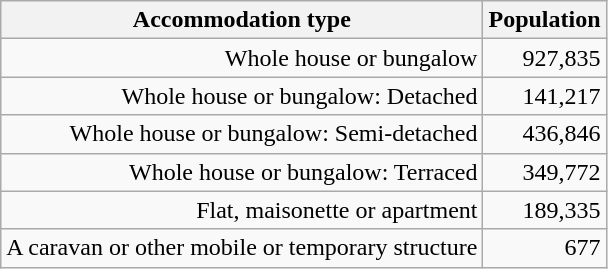<table class="wikitable sortable" style="text-align:right">
<tr>
<th>Accommodation type</th>
<th>Population</th>
</tr>
<tr>
<td>Whole house or bungalow</td>
<td>927,835</td>
</tr>
<tr>
<td>Whole house or bungalow: Detached</td>
<td>141,217</td>
</tr>
<tr>
<td>Whole house or bungalow: Semi-detached</td>
<td>436,846</td>
</tr>
<tr>
<td>Whole house or bungalow: Terraced</td>
<td>349,772</td>
</tr>
<tr>
<td>Flat, maisonette or apartment</td>
<td>189,335</td>
</tr>
<tr>
<td>A caravan or other mobile or temporary structure</td>
<td>677</td>
</tr>
</table>
